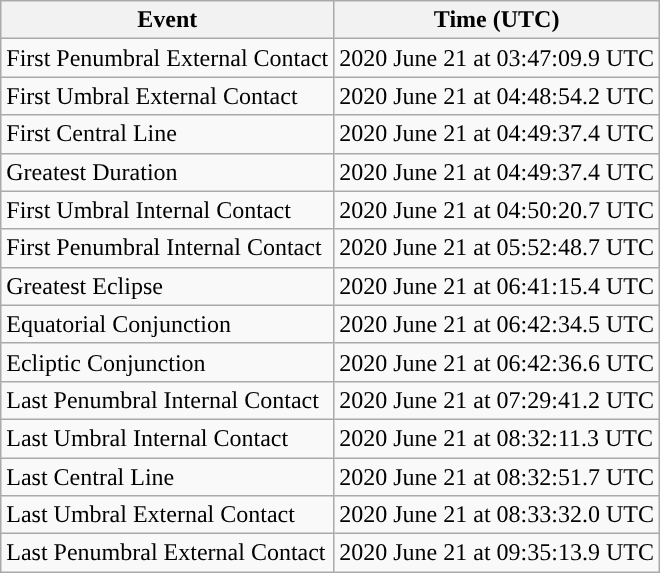<table class="wikitable">
<tr>
<th>Event</th>
<th>Time (UTC)</th>
</tr>
<tr>
<td>First Penumbral External Contact</td>
<td>2020 June 21 at 03:47:09.9 UTC</td>
</tr>
<tr>
<td>First Umbral External Contact</td>
<td>2020 June 21 at 04:48:54.2 UTC</td>
</tr>
<tr>
<td>First Central Line</td>
<td>2020 June 21 at 04:49:37.4 UTC</td>
</tr>
<tr>
<td>Greatest Duration</td>
<td>2020 June 21 at 04:49:37.4 UTC</td>
</tr>
<tr>
<td>First Umbral Internal Contact</td>
<td>2020 June 21 at 04:50:20.7 UTC</td>
</tr>
<tr>
<td>First Penumbral Internal Contact</td>
<td>2020 June 21 at 05:52:48.7 UTC</td>
</tr>
<tr>
<td>Greatest Eclipse</td>
<td>2020 June 21 at 06:41:15.4 UTC</td>
</tr>
<tr>
<td>Equatorial Conjunction</td>
<td>2020 June 21 at 06:42:34.5 UTC</td>
</tr>
<tr>
<td>Ecliptic Conjunction</td>
<td>2020 June 21 at 06:42:36.6 UTC</td>
</tr>
<tr>
<td>Last Penumbral Internal Contact</td>
<td>2020 June 21 at 07:29:41.2 UTC</td>
</tr>
<tr>
<td>Last Umbral Internal Contact</td>
<td>2020 June 21 at 08:32:11.3 UTC</td>
</tr>
<tr>
<td>Last Central Line</td>
<td>2020 June 21 at 08:32:51.7 UTC</td>
</tr>
<tr>
<td>Last Umbral External Contact</td>
<td>2020 June 21 at 08:33:32.0 UTC</td>
</tr>
<tr>
<td>Last Penumbral External Contact</td>
<td>2020 June 21 at 09:35:13.9 UTC</td>
</tr>
</table>
